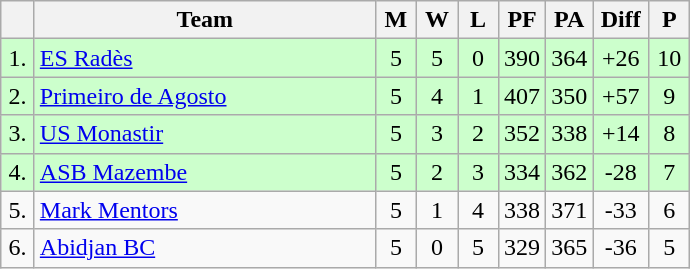<table class="wikitable" style="text-align:center">
<tr>
<th width=15></th>
<th width=220>Team</th>
<th width=20>M</th>
<th width=20>W</th>
<th width=20>L</th>
<th width=20>PF</th>
<th width=20>PA</th>
<th width=30>Diff</th>
<th width=20>P</th>
</tr>
<tr style="background: #ccffcc;">
<td>1.</td>
<td align=left> <a href='#'>ES Radès</a></td>
<td>5</td>
<td>5</td>
<td>0</td>
<td>390</td>
<td>364</td>
<td>+26</td>
<td>10</td>
</tr>
<tr style="background: #ccffcc;">
<td>2.</td>
<td align=left> <a href='#'>Primeiro de Agosto</a></td>
<td>5</td>
<td>4</td>
<td>1</td>
<td>407</td>
<td>350</td>
<td>+57</td>
<td>9</td>
</tr>
<tr style="background: #ccffcc;">
<td>3.</td>
<td align=left> <a href='#'>US Monastir</a></td>
<td>5</td>
<td>3</td>
<td>2</td>
<td>352</td>
<td>338</td>
<td>+14</td>
<td>8</td>
</tr>
<tr style="background: #ccffcc;">
<td>4.</td>
<td align=left> <a href='#'>ASB Mazembe</a></td>
<td>5</td>
<td>2</td>
<td>3</td>
<td>334</td>
<td>362</td>
<td>-28</td>
<td>7</td>
</tr>
<tr>
<td>5.</td>
<td align=left> <a href='#'>Mark Mentors</a></td>
<td>5</td>
<td>1</td>
<td>4</td>
<td>338</td>
<td>371</td>
<td>-33</td>
<td>6</td>
</tr>
<tr>
<td>6.</td>
<td align=left> <a href='#'>Abidjan BC</a></td>
<td>5</td>
<td>0</td>
<td>5</td>
<td>329</td>
<td>365</td>
<td>-36</td>
<td>5</td>
</tr>
</table>
